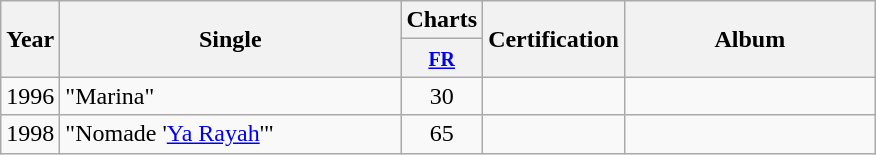<table class="wikitable">
<tr>
<th align="center" rowspan="2" width="10">Year</th>
<th align="center" rowspan="2" width="220">Single</th>
<th align="center" colspan="1">Charts</th>
<th align="center" rowspan="2" width="40">Certification</th>
<th align="center" rowspan="2" width="160">Album</th>
</tr>
<tr>
<th width="20"><small><a href='#'>FR</a></small><br></th>
</tr>
<tr>
<td align="center">1996</td>
<td>"Marina"</td>
<td align="center">30</td>
<td align="center"></td>
<td></td>
</tr>
<tr>
<td align="center">1998</td>
<td>"Nomade '<a href='#'>Ya Rayah</a>'"</td>
<td align="center">65</td>
<td align="center"></td>
<td></td>
</tr>
</table>
